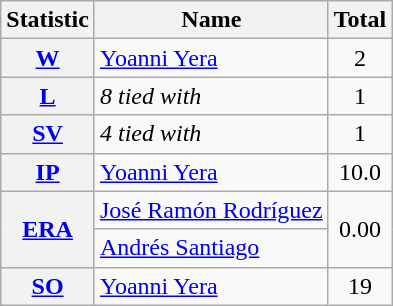<table class="wikitable">
<tr>
<th scope="col">Statistic</th>
<th scope="col">Name</th>
<th scope="col">Total</th>
</tr>
<tr>
<th scope="row" style="text-align:center;"><a href='#'>W</a></th>
<td> <a href='#'>Yoanni Yera</a></td>
<td align=center>2</td>
</tr>
<tr>
<th scope="row" style="text-align:center;"><a href='#'>L</a></th>
<td><em>8 tied with</em></td>
<td align=center>1</td>
</tr>
<tr>
<th scope="row" style="text-align:center;"><a href='#'>SV</a></th>
<td><em>4 tied with</em></td>
<td align=center>1</td>
</tr>
<tr>
<th scope="row" style="text-align:center;"><a href='#'>IP</a></th>
<td> <a href='#'>Yoanni Yera</a></td>
<td align=center>10.0</td>
</tr>
<tr>
<th scope="row" style="text-align:center;" rowspan=2><a href='#'>ERA</a></th>
<td> <a href='#'>José Ramón Rodríguez</a></td>
<td align=center rowspan=2>0.00</td>
</tr>
<tr>
<td> <a href='#'>Andrés Santiago</a></td>
</tr>
<tr>
<th scope="row" style="text-align:center;"><a href='#'>SO</a></th>
<td> <a href='#'>Yoanni Yera</a></td>
<td align=center>19</td>
</tr>
</table>
